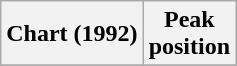<table class="wikitable plainrowheaders" style="text-align:center">
<tr>
<th>Chart (1992)</th>
<th>Peak<br>position</th>
</tr>
<tr>
</tr>
</table>
